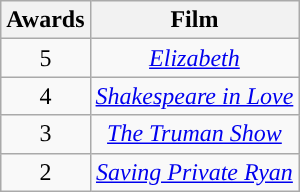<table class="wikitable" style="text-align:center;">
<tr>
<th style="background:">Awards</th>
<th style="background:">Film</th>
</tr>
<tr>
<td>5</td>
<td><em><a href='#'>Elizabeth</a></em></td>
</tr>
<tr>
<td>4</td>
<td><em><a href='#'>Shakespeare in Love</a></em></td>
</tr>
<tr>
<td>3</td>
<td><em><a href='#'>The Truman Show</a></em></td>
</tr>
<tr>
<td>2</td>
<td><em><a href='#'>Saving Private Ryan</a></em></td>
</tr>
</table>
